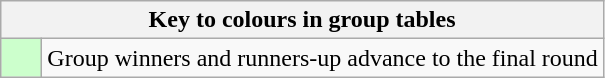<table class="wikitable" style="text-align: center">
<tr>
<th colspan=2>Key to colours in group tables</th>
</tr>
<tr>
<td bgcolor=ccffcc width=20></td>
<td align=left>Group winners and runners-up advance to the final round</td>
</tr>
</table>
